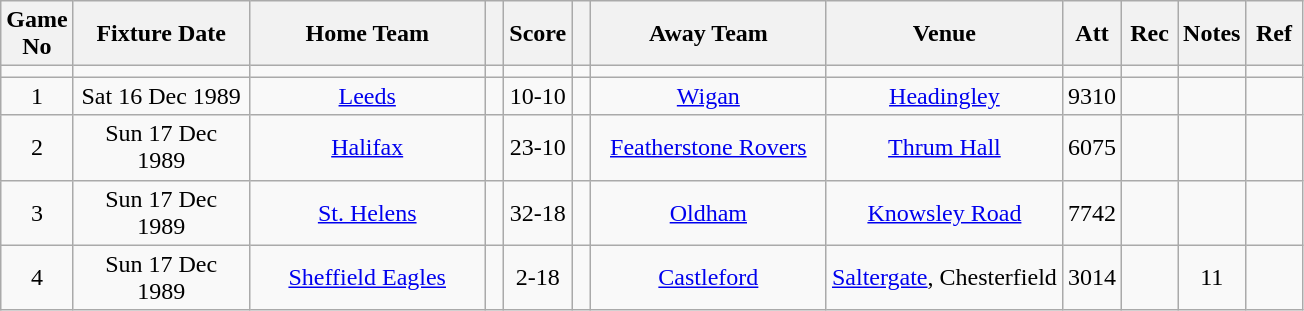<table class="wikitable" style="text-align:center;">
<tr>
<th width=10 abbr="No">Game No</th>
<th width=110 abbr="Date">Fixture Date</th>
<th width=150 abbr="Home Team">Home Team</th>
<th width=5 abbr="space"></th>
<th width=20 abbr="Score">Score</th>
<th width=5 abbr="space"></th>
<th width=150 abbr="Away Team">Away Team</th>
<th width=150 abbr="Venue">Venue</th>
<th width=30 abbr="Att">Att</th>
<th width=30 abbr="Rec">Rec</th>
<th width=20 abbr="Notes">Notes</th>
<th width=30 abbr="Ref">Ref</th>
</tr>
<tr>
<td></td>
<td></td>
<td></td>
<td></td>
<td></td>
<td></td>
<td></td>
<td></td>
<td></td>
<td></td>
<td></td>
</tr>
<tr>
<td>1</td>
<td>Sat 16 Dec 1989</td>
<td><a href='#'>Leeds</a></td>
<td></td>
<td>10-10</td>
<td></td>
<td><a href='#'>Wigan</a></td>
<td><a href='#'>Headingley</a></td>
<td>9310</td>
<td></td>
<td></td>
<td></td>
</tr>
<tr>
<td>2</td>
<td>Sun 17 Dec 1989</td>
<td><a href='#'>Halifax</a></td>
<td></td>
<td>23-10</td>
<td></td>
<td><a href='#'>Featherstone Rovers</a></td>
<td><a href='#'>Thrum Hall</a></td>
<td>6075</td>
<td></td>
<td></td>
<td></td>
</tr>
<tr>
<td>3</td>
<td>Sun 17 Dec 1989</td>
<td><a href='#'>St. Helens</a></td>
<td></td>
<td>32-18</td>
<td></td>
<td><a href='#'>Oldham</a></td>
<td><a href='#'>Knowsley Road</a></td>
<td>7742</td>
<td></td>
<td></td>
<td></td>
</tr>
<tr>
<td>4</td>
<td>Sun 17 Dec 1989</td>
<td><a href='#'>Sheffield Eagles</a></td>
<td></td>
<td>2-18</td>
<td></td>
<td><a href='#'>Castleford</a></td>
<td><a href='#'>Saltergate</a>, Chesterfield</td>
<td>3014</td>
<td></td>
<td>11</td>
<td></td>
</tr>
</table>
